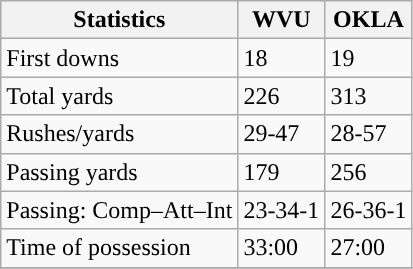<table class="wikitable" style="float: left;">
<tr>
<th>Statistics</th>
<th>WVU</th>
<th>OKLA</th>
</tr>
<tr>
<td>First downs</td>
<td>18</td>
<td>19</td>
</tr>
<tr>
<td>Total yards</td>
<td>226</td>
<td>313</td>
</tr>
<tr>
<td>Rushes/yards</td>
<td>29-47</td>
<td>28-57</td>
</tr>
<tr>
<td>Passing yards</td>
<td>179</td>
<td>256</td>
</tr>
<tr>
<td>Passing: Comp–Att–Int</td>
<td>23-34-1</td>
<td>26-36-1</td>
</tr>
<tr>
<td>Time of possession</td>
<td>33:00</td>
<td>27:00</td>
</tr>
<tr>
</tr>
</table>
